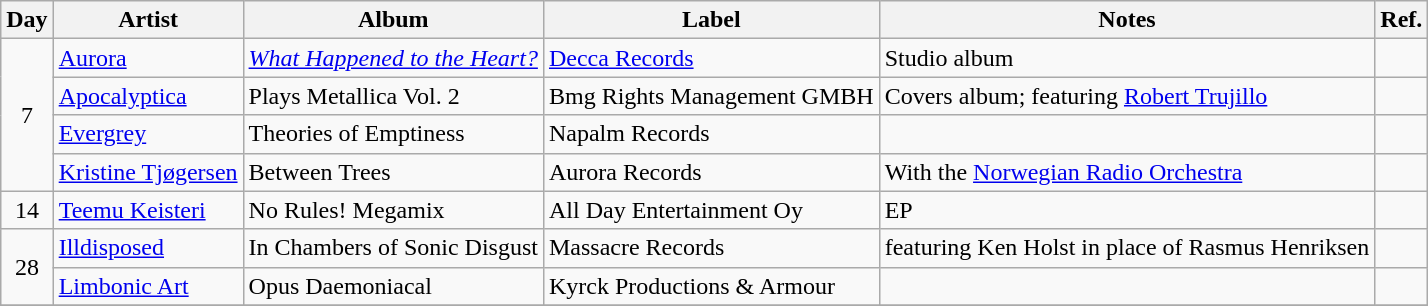<table class="wikitable" id="table_June">
<tr>
<th>Day</th>
<th>Artist</th>
<th>Album</th>
<th>Label</th>
<th>Notes</th>
<th>Ref.</th>
</tr>
<tr>
<td style="text-align:center;" rowspan="4">7</td>
<td><a href='#'>Aurora</a></td>
<td><em><a href='#'>What Happened to the Heart?</a></td>
<td><a href='#'>Decca Records</a></td>
<td>Studio album</td>
<td></td>
</tr>
<tr>
<td><a href='#'>Apocalyptica</a></td>
<td></em>Plays Metallica Vol. 2<em></td>
<td>Bmg Rights Management GMBH</td>
<td>Covers album; featuring <a href='#'>Robert Trujillo</a></td>
<td></td>
</tr>
<tr>
<td><a href='#'>Evergrey</a></td>
<td></em>Theories of Emptiness<em></td>
<td>Napalm Records</td>
<td></td>
<td></td>
</tr>
<tr>
<td><a href='#'>Kristine Tjøgersen</a></td>
<td></em>Between Trees<em></td>
<td>Aurora Records</td>
<td>With the <a href='#'>Norwegian Radio Orchestra</a></td>
<td></td>
</tr>
<tr>
<td style="text-align:center;" rowspan="1">14</td>
<td><a href='#'>Teemu Keisteri</a></td>
<td></em>No Rules! Megamix<em></td>
<td>All Day Entertainment Oy</td>
<td>EP</td>
<td></td>
</tr>
<tr>
<td style="text-align:center;" rowspan="2">28</td>
<td><a href='#'>Illdisposed</a></td>
<td></em>In Chambers of Sonic Disgust<em></td>
<td>Massacre Records</td>
<td>featuring Ken Holst in place of Rasmus Henriksen</td>
<td></td>
</tr>
<tr>
<td><a href='#'>Limbonic Art</a></td>
<td></em>Opus Daemoniacal<em></td>
<td>Kyrck Productions & Armour</td>
<td></td>
<td></td>
</tr>
<tr>
</tr>
</table>
